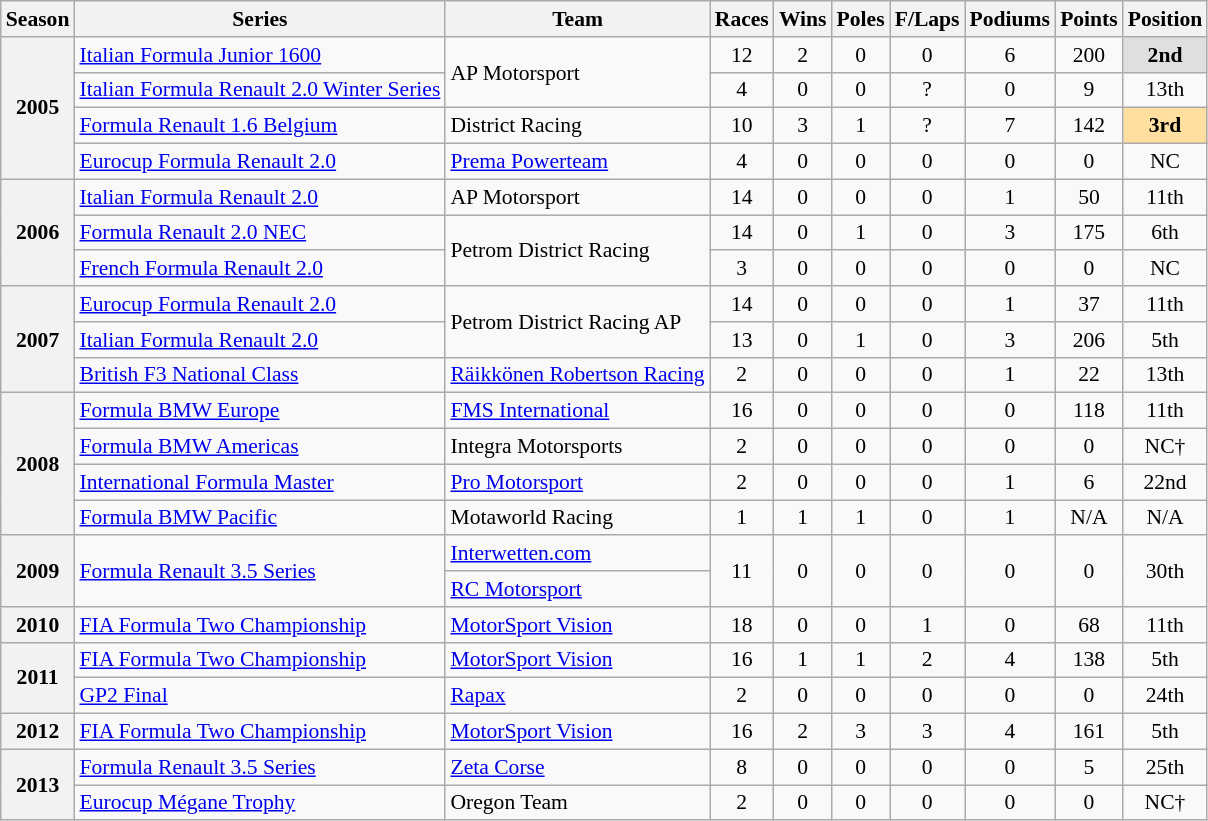<table class="wikitable" style="font-size: 90%; text-align:center">
<tr>
<th>Season</th>
<th>Series</th>
<th>Team</th>
<th>Races</th>
<th>Wins</th>
<th>Poles</th>
<th>F/Laps</th>
<th>Podiums</th>
<th>Points</th>
<th>Position</th>
</tr>
<tr>
<th rowspan=4>2005</th>
<td align=left><a href='#'>Italian Formula Junior 1600</a></td>
<td align=left rowspan=2>AP Motorsport</td>
<td>12</td>
<td>2</td>
<td>0</td>
<td>0</td>
<td>6</td>
<td>200</td>
<td style="background:#DFDFDF;"><strong>2nd</strong></td>
</tr>
<tr>
<td align=left><a href='#'>Italian Formula Renault 2.0 Winter Series</a></td>
<td>4</td>
<td>0</td>
<td>0</td>
<td>?</td>
<td>0</td>
<td>9</td>
<td>13th</td>
</tr>
<tr>
<td align=left><a href='#'>Formula Renault 1.6 Belgium</a></td>
<td align=left>District Racing</td>
<td>10</td>
<td>3</td>
<td>1</td>
<td>?</td>
<td>7</td>
<td>142</td>
<td style="background:#FFDF9F;"><strong>3rd</strong></td>
</tr>
<tr>
<td align=left><a href='#'>Eurocup Formula Renault 2.0</a></td>
<td align=left><a href='#'>Prema Powerteam</a></td>
<td>4</td>
<td>0</td>
<td>0</td>
<td>0</td>
<td>0</td>
<td>0</td>
<td>NC</td>
</tr>
<tr>
<th rowspan=3>2006</th>
<td align=left><a href='#'>Italian Formula Renault 2.0</a></td>
<td align=left>AP Motorsport</td>
<td>14</td>
<td>0</td>
<td>0</td>
<td>0</td>
<td>1</td>
<td>50</td>
<td>11th</td>
</tr>
<tr>
<td align=left><a href='#'>Formula Renault 2.0 NEC</a></td>
<td align=left rowspan=2>Petrom District Racing</td>
<td>14</td>
<td>0</td>
<td>1</td>
<td>0</td>
<td>3</td>
<td>175</td>
<td>6th</td>
</tr>
<tr>
<td align=left><a href='#'>French Formula Renault 2.0</a></td>
<td>3</td>
<td>0</td>
<td>0</td>
<td>0</td>
<td>0</td>
<td>0</td>
<td>NC</td>
</tr>
<tr>
<th rowspan=3>2007</th>
<td align=left><a href='#'>Eurocup Formula Renault 2.0</a></td>
<td align=left rowspan=2>Petrom District Racing AP</td>
<td>14</td>
<td>0</td>
<td>0</td>
<td>0</td>
<td>1</td>
<td>37</td>
<td>11th</td>
</tr>
<tr>
<td align=left><a href='#'>Italian Formula Renault 2.0</a></td>
<td>13</td>
<td>0</td>
<td>1</td>
<td>0</td>
<td>3</td>
<td>206</td>
<td>5th</td>
</tr>
<tr>
<td align=left><a href='#'>British F3 National Class</a></td>
<td align=left><a href='#'>Räikkönen Robertson Racing</a></td>
<td>2</td>
<td>0</td>
<td>0</td>
<td>0</td>
<td>1</td>
<td>22</td>
<td>13th</td>
</tr>
<tr>
<th rowspan=4>2008</th>
<td align=left><a href='#'>Formula BMW Europe</a></td>
<td align=left><a href='#'>FMS International</a></td>
<td>16</td>
<td>0</td>
<td>0</td>
<td>0</td>
<td>0</td>
<td>118</td>
<td>11th</td>
</tr>
<tr>
<td align=left><a href='#'>Formula BMW Americas</a></td>
<td align=left>Integra Motorsports</td>
<td>2</td>
<td>0</td>
<td>0</td>
<td>0</td>
<td>0</td>
<td>0</td>
<td>NC†</td>
</tr>
<tr>
<td align=left><a href='#'>International Formula Master</a></td>
<td align=left><a href='#'>Pro Motorsport</a></td>
<td>2</td>
<td>0</td>
<td>0</td>
<td>0</td>
<td>1</td>
<td>6</td>
<td>22nd</td>
</tr>
<tr>
<td align=left><a href='#'>Formula BMW Pacific</a></td>
<td align=left>Motaworld Racing</td>
<td>1</td>
<td>1</td>
<td>1</td>
<td>0</td>
<td>1</td>
<td>N/A</td>
<td>N/A</td>
</tr>
<tr>
<th rowspan=2>2009</th>
<td align=left rowspan=2><a href='#'>Formula Renault 3.5 Series</a></td>
<td align=left><a href='#'>Interwetten.com</a></td>
<td rowspan=2>11</td>
<td rowspan=2>0</td>
<td rowspan=2>0</td>
<td rowspan=2>0</td>
<td rowspan=2>0</td>
<td rowspan=2>0</td>
<td rowspan=2>30th</td>
</tr>
<tr>
<td align=left><a href='#'>RC Motorsport</a></td>
</tr>
<tr>
<th>2010</th>
<td align=left><a href='#'>FIA Formula Two Championship</a></td>
<td align=left><a href='#'>MotorSport Vision</a></td>
<td>18</td>
<td>0</td>
<td>0</td>
<td>1</td>
<td>0</td>
<td>68</td>
<td>11th</td>
</tr>
<tr>
<th rowspan=2>2011</th>
<td align=left><a href='#'>FIA Formula Two Championship</a></td>
<td align=left><a href='#'>MotorSport Vision</a></td>
<td>16</td>
<td>1</td>
<td>1</td>
<td>2</td>
<td>4</td>
<td>138</td>
<td>5th</td>
</tr>
<tr>
<td align=left><a href='#'>GP2 Final</a></td>
<td align=left><a href='#'>Rapax</a></td>
<td>2</td>
<td>0</td>
<td>0</td>
<td>0</td>
<td>0</td>
<td>0</td>
<td>24th</td>
</tr>
<tr>
<th>2012</th>
<td align=left><a href='#'>FIA Formula Two Championship</a></td>
<td align=left><a href='#'>MotorSport Vision</a></td>
<td>16</td>
<td>2</td>
<td>3</td>
<td>3</td>
<td>4</td>
<td>161</td>
<td>5th</td>
</tr>
<tr>
<th rowspan=2>2013</th>
<td align=left><a href='#'>Formula Renault 3.5 Series</a></td>
<td align=left><a href='#'>Zeta Corse</a></td>
<td>8</td>
<td>0</td>
<td>0</td>
<td>0</td>
<td>0</td>
<td>5</td>
<td>25th</td>
</tr>
<tr>
<td align=left><a href='#'>Eurocup Mégane Trophy</a></td>
<td align=left>Oregon Team</td>
<td>2</td>
<td>0</td>
<td>0</td>
<td>0</td>
<td>0</td>
<td>0</td>
<td>NC†</td>
</tr>
</table>
